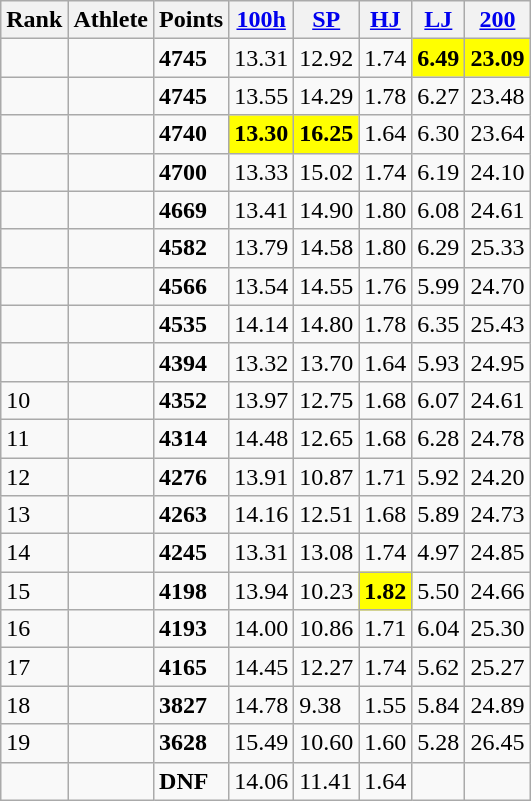<table class="wikitable sortable">
<tr>
<th>Rank</th>
<th>Athlete</th>
<th>Points</th>
<th><a href='#'>100h</a></th>
<th><a href='#'>SP</a></th>
<th><a href='#'>HJ</a></th>
<th><a href='#'>LJ</a></th>
<th><a href='#'>200</a></th>
</tr>
<tr>
<td></td>
<td></td>
<td><strong>4745</strong></td>
<td>13.31</td>
<td>12.92</td>
<td>1.74</td>
<td bgcolor="yellow"><strong>6.49</strong></td>
<td bgcolor="yellow"><strong>23.09</strong></td>
</tr>
<tr>
<td></td>
<td></td>
<td><strong>4745</strong></td>
<td>13.55</td>
<td>14.29</td>
<td>1.78</td>
<td>6.27</td>
<td>23.48</td>
</tr>
<tr>
<td></td>
<td></td>
<td><strong>4740</strong></td>
<td bgcolor="yellow"><strong>13.30</strong></td>
<td bgcolor="yellow"><strong>16.25</strong></td>
<td>1.64</td>
<td>6.30</td>
<td>23.64</td>
</tr>
<tr>
<td></td>
<td></td>
<td><strong>4700</strong></td>
<td>13.33</td>
<td>15.02</td>
<td>1.74</td>
<td>6.19</td>
<td>24.10</td>
</tr>
<tr>
<td></td>
<td></td>
<td><strong>4669</strong></td>
<td>13.41</td>
<td>14.90</td>
<td>1.80</td>
<td>6.08</td>
<td>24.61</td>
</tr>
<tr>
<td></td>
<td></td>
<td><strong>4582</strong></td>
<td>13.79</td>
<td>14.58</td>
<td>1.80</td>
<td>6.29</td>
<td>25.33</td>
</tr>
<tr>
<td></td>
<td></td>
<td><strong>4566</strong></td>
<td>13.54</td>
<td>14.55</td>
<td>1.76</td>
<td>5.99</td>
<td>24.70</td>
</tr>
<tr>
<td></td>
<td></td>
<td><strong>4535</strong></td>
<td>14.14</td>
<td>14.80</td>
<td>1.78</td>
<td>6.35</td>
<td>25.43</td>
</tr>
<tr>
<td></td>
<td></td>
<td><strong>4394</strong></td>
<td>13.32</td>
<td>13.70</td>
<td>1.64</td>
<td>5.93</td>
<td>24.95</td>
</tr>
<tr>
<td>10</td>
<td></td>
<td><strong>4352</strong></td>
<td>13.97</td>
<td>12.75</td>
<td>1.68</td>
<td>6.07</td>
<td>24.61</td>
</tr>
<tr>
<td>11</td>
<td></td>
<td><strong>4314</strong></td>
<td>14.48</td>
<td>12.65</td>
<td>1.68</td>
<td>6.28</td>
<td>24.78</td>
</tr>
<tr>
<td>12</td>
<td></td>
<td><strong>4276</strong></td>
<td>13.91</td>
<td>10.87</td>
<td>1.71</td>
<td>5.92</td>
<td>24.20</td>
</tr>
<tr>
<td>13</td>
<td></td>
<td><strong>4263</strong></td>
<td>14.16</td>
<td>12.51</td>
<td>1.68</td>
<td>5.89</td>
<td>24.73</td>
</tr>
<tr>
<td>14</td>
<td></td>
<td><strong>4245</strong></td>
<td>13.31</td>
<td>13.08</td>
<td>1.74</td>
<td>4.97</td>
<td>24.85</td>
</tr>
<tr>
<td>15</td>
<td></td>
<td><strong>4198</strong></td>
<td>13.94</td>
<td>10.23</td>
<td bgcolor="yellow"><strong>1.82</strong></td>
<td>5.50</td>
<td>24.66</td>
</tr>
<tr>
<td>16</td>
<td></td>
<td><strong>4193</strong></td>
<td>14.00</td>
<td>10.86</td>
<td>1.71</td>
<td>6.04</td>
<td>25.30</td>
</tr>
<tr>
<td>17</td>
<td></td>
<td><strong>4165</strong></td>
<td>14.45</td>
<td>12.27</td>
<td>1.74</td>
<td>5.62</td>
<td>25.27</td>
</tr>
<tr>
<td>18</td>
<td></td>
<td><strong>3827</strong></td>
<td>14.78</td>
<td>9.38</td>
<td>1.55</td>
<td>5.84</td>
<td>24.89</td>
</tr>
<tr>
<td>19</td>
<td></td>
<td><strong>3628</strong></td>
<td>15.49</td>
<td>10.60</td>
<td>1.60</td>
<td>5.28</td>
<td>26.45</td>
</tr>
<tr>
<td></td>
<td></td>
<td><strong>DNF</strong></td>
<td>14.06</td>
<td>11.41</td>
<td>1.64</td>
<td></td>
<td></td>
</tr>
</table>
